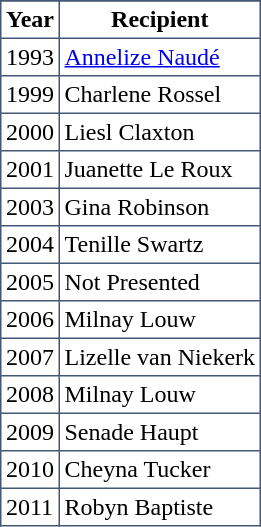<table cellpadding="3" cellspacing="4" border="1" style="border:#435877 solid 1px; border-collapse: collapse;">
<tr bgcolor="#d1e4fd">
</tr>
<tr>
<th><strong>Year</strong></th>
<th><strong>Recipient</strong></th>
</tr>
<tr>
<td>1993</td>
<td><a href='#'>Annelize Naudé</a></td>
</tr>
<tr>
<td>1999</td>
<td>Charlene Rossel</td>
</tr>
<tr>
<td>2000</td>
<td>Liesl Claxton</td>
</tr>
<tr>
<td>2001</td>
<td>Juanette Le Roux</td>
</tr>
<tr>
<td>2003</td>
<td>Gina Robinson</td>
</tr>
<tr>
<td>2004</td>
<td>Tenille Swartz</td>
</tr>
<tr>
<td>2005</td>
<td>Not Presented</td>
</tr>
<tr>
<td>2006</td>
<td>Milnay Louw</td>
</tr>
<tr>
<td>2007</td>
<td>Lizelle van Niekerk</td>
</tr>
<tr>
<td>2008</td>
<td>Milnay Louw</td>
</tr>
<tr>
<td>2009</td>
<td>Senade Haupt</td>
</tr>
<tr>
<td>2010</td>
<td>Cheyna Tucker</td>
</tr>
<tr>
<td>2011</td>
<td>Robyn Baptiste</td>
</tr>
</table>
